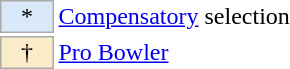<table border=0 cellspacing="0" cellpadding="8">
<tr>
<td><br><table style="margin:0.75em 0 0 0.5em">
<tr>
<td style="background:#d9e9f9;border:1px solid #aaa;width:2em;text-align:center">*</td>
<td><a href='#'>Compensatory</a> selection</td>
</tr>
<tr>
<td style="background:#faecc8;border:1px solid #aaa;width:2em;text-align:center">†</td>
<td><a href='#'>Pro Bowler</a></td>
</tr>
</table>
</td>
<td cellspacing="2"><br></td>
</tr>
</table>
